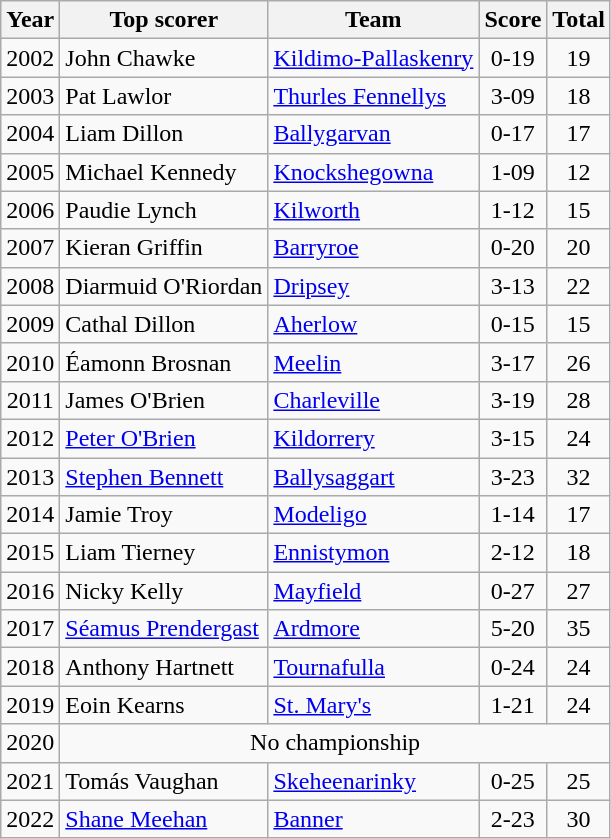<table class="wikitable" style="text-align:center;">
<tr>
<th>Year</th>
<th>Top scorer</th>
<th>Team</th>
<th>Score</th>
<th>Total</th>
</tr>
<tr>
<td>2002</td>
<td style="text-align:left;">John Chawke</td>
<td style="text-align:left;"><a href='#'>Kildimo-Pallaskenry</a></td>
<td>0-19</td>
<td>19</td>
</tr>
<tr>
<td>2003</td>
<td style="text-align:left;">Pat Lawlor</td>
<td style="text-align:left;"><a href='#'>Thurles Fennellys</a></td>
<td>3-09</td>
<td>18</td>
</tr>
<tr>
<td>2004</td>
<td style="text-align:left;">Liam Dillon</td>
<td style="text-align:left;"><a href='#'>Ballygarvan</a></td>
<td>0-17</td>
<td>17</td>
</tr>
<tr>
<td>2005</td>
<td style="text-align:left;">Michael Kennedy</td>
<td style="text-align:left;"><a href='#'>Knockshegowna</a></td>
<td>1-09</td>
<td>12</td>
</tr>
<tr>
<td>2006</td>
<td style="text-align:left;">Paudie Lynch</td>
<td style="text-align:left;"><a href='#'>Kilworth</a></td>
<td>1-12</td>
<td>15</td>
</tr>
<tr>
<td>2007</td>
<td style="text-align:left;">Kieran Griffin</td>
<td style="text-align:left;"><a href='#'>Barryroe</a></td>
<td>0-20</td>
<td>20</td>
</tr>
<tr>
<td>2008</td>
<td style="text-align:left;">Diarmuid O'Riordan</td>
<td style="text-align:left;"><a href='#'>Dripsey</a></td>
<td>3-13</td>
<td>22</td>
</tr>
<tr>
<td>2009</td>
<td style="text-align:left;">Cathal Dillon</td>
<td style="text-align:left;"><a href='#'>Aherlow</a></td>
<td>0-15</td>
<td>15</td>
</tr>
<tr>
<td>2010</td>
<td style="text-align:left;">Éamonn Brosnan</td>
<td style="text-align:left;"><a href='#'>Meelin</a></td>
<td>3-17</td>
<td>26</td>
</tr>
<tr>
<td>2011</td>
<td style="text-align:left;">James O'Brien</td>
<td style="text-align:left;"><a href='#'>Charleville</a></td>
<td>3-19</td>
<td>28</td>
</tr>
<tr>
<td>2012</td>
<td style="text-align:left;"><a href='#'>Peter O'Brien</a></td>
<td style="text-align:left;"><a href='#'>Kildorrery</a></td>
<td>3-15</td>
<td>24</td>
</tr>
<tr>
<td>2013</td>
<td style="text-align:left;"><a href='#'>Stephen Bennett</a></td>
<td style="text-align:left;"><a href='#'>Ballysaggart</a></td>
<td>3-23</td>
<td>32</td>
</tr>
<tr>
<td>2014</td>
<td style="text-align:left;">Jamie Troy</td>
<td style="text-align:left;"><a href='#'>Modeligo</a></td>
<td>1-14</td>
<td>17</td>
</tr>
<tr>
<td>2015</td>
<td style="text-align:left;">Liam Tierney</td>
<td style="text-align:left;"><a href='#'>Ennistymon</a></td>
<td>2-12</td>
<td>18</td>
</tr>
<tr>
<td>2016</td>
<td style="text-align:left;">Nicky Kelly</td>
<td style="text-align:left;"><a href='#'>Mayfield</a></td>
<td>0-27</td>
<td>27</td>
</tr>
<tr>
<td>2017</td>
<td style="text-align:left;"><a href='#'>Séamus Prendergast</a></td>
<td style="text-align:left;"><a href='#'>Ardmore</a></td>
<td>5-20</td>
<td>35</td>
</tr>
<tr>
<td>2018</td>
<td style="text-align:left;">Anthony Hartnett</td>
<td style="text-align:left;"><a href='#'>Tournafulla</a></td>
<td>0-24</td>
<td>24</td>
</tr>
<tr>
<td>2019</td>
<td style="text-align:left;">Eoin Kearns</td>
<td style="text-align:left;"><a href='#'>St. Mary's</a></td>
<td>1-21</td>
<td>24</td>
</tr>
<tr>
<td>2020</td>
<td colspan=5>No championship</td>
</tr>
<tr>
<td>2021</td>
<td style="text-align:left;">Tomás Vaughan</td>
<td style="text-align:left;"><a href='#'>Skeheenarinky</a></td>
<td>0-25</td>
<td>25</td>
</tr>
<tr>
<td>2022</td>
<td style="text-align:left;"><a href='#'>Shane Meehan</a></td>
<td style="text-align:left;"><a href='#'>Banner</a></td>
<td>2-23</td>
<td>30</td>
</tr>
</table>
